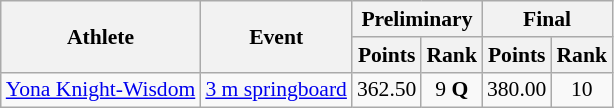<table class=wikitable style="font-size:90%">
<tr>
<th rowspan="2">Athlete</th>
<th rowspan="2">Event</th>
<th colspan="2">Preliminary</th>
<th colspan="2">Final</th>
</tr>
<tr>
<th>Points</th>
<th>Rank</th>
<th>Points</th>
<th>Rank</th>
</tr>
<tr align=center>
<td align=left><a href='#'>Yona Knight-Wisdom</a></td>
<td align=left><a href='#'>3 m springboard</a></td>
<td>362.50</td>
<td>9 <strong>Q</strong></td>
<td>380.00</td>
<td>10</td>
</tr>
</table>
